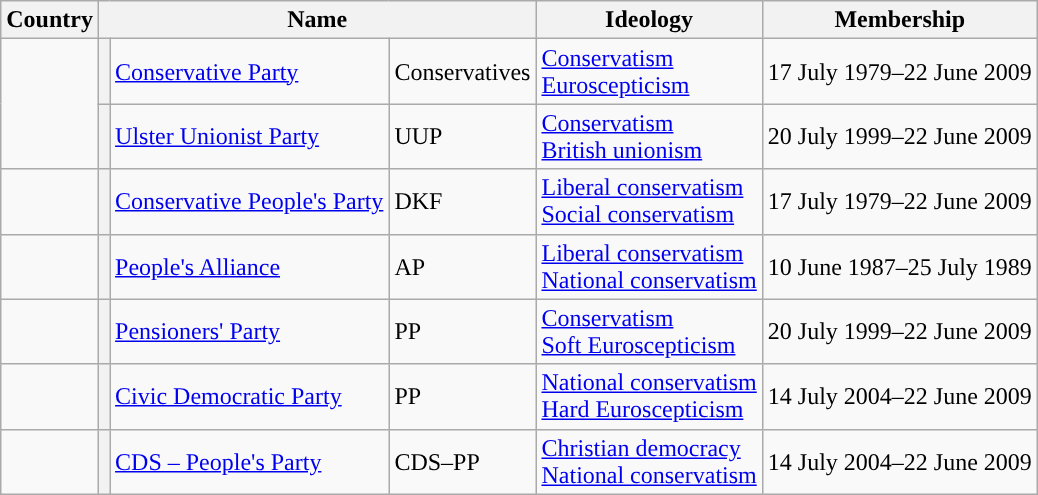<table class="wikitable">
<tr>
<th>Country</th>
<th colspan="3">Name</th>
<th>Ideology</th>
<th>Membership</th>
</tr>
<tr>
<td rowspan="2"></td>
<th style="background:"></th>
<td><a href='#'>Conservative Party</a></td>
<td>Conservatives</td>
<td><a href='#'>Conservatism</a><br><a href='#'>Euroscepticism</a></td>
<td>17 July 1979–22 June 2009</td>
</tr>
<tr>
<th style="background:"></th>
<td><a href='#'>Ulster Unionist Party</a></td>
<td>UUP</td>
<td><a href='#'>Conservatism</a><br><a href='#'>British unionism</a></td>
<td>20 July 1999–22 June 2009</td>
</tr>
<tr>
<td></td>
<th style="background:"></th>
<td><a href='#'>Conservative People's Party</a></td>
<td>DKF</td>
<td><a href='#'>Liberal conservatism</a><br><a href='#'>Social conservatism</a></td>
<td>17 July 1979–22 June 2009</td>
</tr>
<tr>
<td></td>
<th style="background:"></th>
<td><a href='#'>People's Alliance</a></td>
<td>AP</td>
<td><a href='#'>Liberal conservatism</a><br><a href='#'>National conservatism</a></td>
<td>10 June 1987–25 July 1989</td>
</tr>
<tr>
<td></td>
<th style="background:"></th>
<td><a href='#'>Pensioners' Party</a></td>
<td>PP</td>
<td><a href='#'>Conservatism</a><br><a href='#'>Soft Euroscepticism</a></td>
<td>20 July 1999–22 June 2009</td>
</tr>
<tr>
<td></td>
<th style="background:"></th>
<td><a href='#'>Civic Democratic Party</a></td>
<td>PP</td>
<td><a href='#'>National conservatism</a><br><a href='#'>Hard Euroscepticism</a></td>
<td>14 July 2004–22 June 2009</td>
</tr>
<tr>
<td></td>
<th style="background:"></th>
<td><a href='#'>CDS – People's Party</a></td>
<td>CDS–PP</td>
<td><a href='#'>Christian democracy</a><br><a href='#'>National conservatism</a></td>
<td>14 July 2004–22 June 2009</td>
</tr>
</table>
